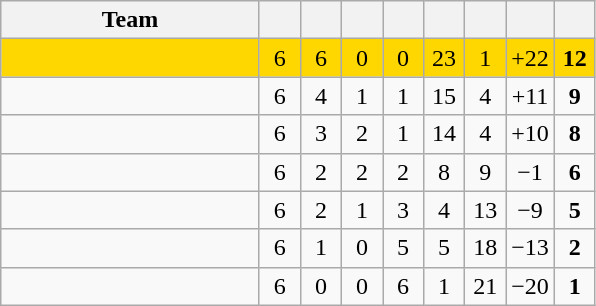<table class="wikitable" style="text-align:center">
<tr>
<th width=165>Team</th>
<th width=20></th>
<th width=20></th>
<th width=20></th>
<th width=20></th>
<th width=20></th>
<th width=20></th>
<th width=20></th>
<th width=20></th>
</tr>
<tr align=center bgcolor=gold>
<td align=left></td>
<td>6</td>
<td>6</td>
<td>0</td>
<td>0</td>
<td>23</td>
<td>1</td>
<td>+22</td>
<td><strong>12</strong></td>
</tr>
<tr align=center>
<td align=left></td>
<td>6</td>
<td>4</td>
<td>1</td>
<td>1</td>
<td>15</td>
<td>4</td>
<td>+11</td>
<td><strong>9</strong></td>
</tr>
<tr align=center>
<td align=left></td>
<td>6</td>
<td>3</td>
<td>2</td>
<td>1</td>
<td>14</td>
<td>4</td>
<td>+10</td>
<td><strong>8</strong></td>
</tr>
<tr align=center>
<td align=left></td>
<td>6</td>
<td>2</td>
<td>2</td>
<td>2</td>
<td>8</td>
<td>9</td>
<td>−1</td>
<td><strong>6</strong></td>
</tr>
<tr align=center>
<td align=left></td>
<td>6</td>
<td>2</td>
<td>1</td>
<td>3</td>
<td>4</td>
<td>13</td>
<td>−9</td>
<td><strong>5</strong></td>
</tr>
<tr align=center>
<td align=left></td>
<td>6</td>
<td>1</td>
<td>0</td>
<td>5</td>
<td>5</td>
<td>18</td>
<td>−13</td>
<td><strong>2</strong></td>
</tr>
<tr align=center>
<td align=left></td>
<td>6</td>
<td>0</td>
<td>0</td>
<td>6</td>
<td>1</td>
<td>21</td>
<td>−20</td>
<td><strong>1</strong></td>
</tr>
</table>
